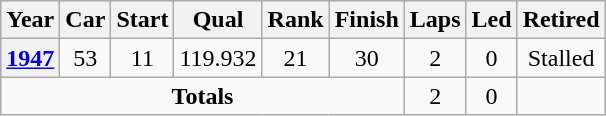<table class="wikitable" style="text-align:center">
<tr>
<th>Year</th>
<th>Car</th>
<th>Start</th>
<th>Qual</th>
<th>Rank</th>
<th>Finish</th>
<th>Laps</th>
<th>Led</th>
<th>Retired</th>
</tr>
<tr>
<th><a href='#'>1947</a></th>
<td>53</td>
<td>11</td>
<td>119.932</td>
<td>21</td>
<td>30</td>
<td>2</td>
<td>0</td>
<td>Stalled</td>
</tr>
<tr>
<td colspan=6><strong>Totals</strong></td>
<td>2</td>
<td>0</td>
<td></td>
</tr>
</table>
